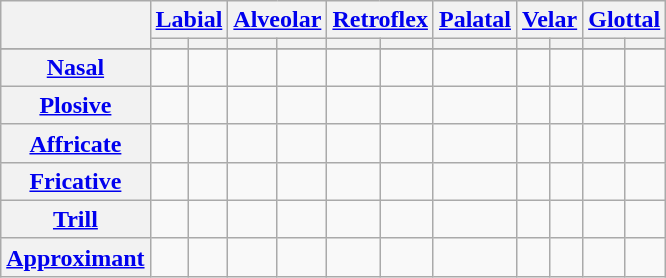<table class="wikitable" style="text-align:center;">
<tr>
<th rowspan=2></th>
<th colspan="2"><a href='#'>Labial</a></th>
<th colspan="2"><a href='#'>Alveolar</a></th>
<th colspan="2"><a href='#'>Retroflex</a></th>
<th colspan="2"><a href='#'>Palatal</a></th>
<th colspan="2"><a href='#'>Velar</a></th>
<th colspan="2"><a href='#'>Glottal</a></th>
</tr>
<tr style="font-size: small;">
<th></th>
<th></th>
<th></th>
<th></th>
<th></th>
<th></th>
<th colspan="2"></th>
<th></th>
<th></th>
<th></th>
<th></th>
</tr>
<tr>
</tr>
<tr>
<th><a href='#'>Nasal</a></th>
<td></td>
<td></td>
<td></td>
<td></td>
<td></td>
<td></td>
<td colspan="2"></td>
<td></td>
<td></td>
<td></td>
<td></td>
</tr>
<tr>
<th><a href='#'>Plosive</a></th>
<td></td>
<td></td>
<td></td>
<td></td>
<td></td>
<td></td>
<td colspan="2"></td>
<td></td>
<td></td>
<td></td>
<td></td>
</tr>
<tr>
<th><a href='#'>Affricate</a></th>
<td></td>
<td></td>
<td></td>
<td></td>
<td></td>
<td></td>
<td colspan="2"></td>
<td></td>
<td></td>
<td></td>
<td></td>
</tr>
<tr>
<th><a href='#'>Fricative</a></th>
<td></td>
<td></td>
<td></td>
<td></td>
<td></td>
<td></td>
<td colspan="2"></td>
<td></td>
<td></td>
<td></td>
<td></td>
</tr>
<tr>
<th><a href='#'>Trill</a></th>
<td></td>
<td></td>
<td></td>
<td></td>
<td></td>
<td></td>
<td colspan="2"></td>
<td></td>
<td></td>
<td></td>
<td></td>
</tr>
<tr>
<th><a href='#'>Approximant</a></th>
<td></td>
<td></td>
<td></td>
<td></td>
<td></td>
<td></td>
<td colspan="2"></td>
<td></td>
<td></td>
<td></td>
<td></td>
</tr>
</table>
